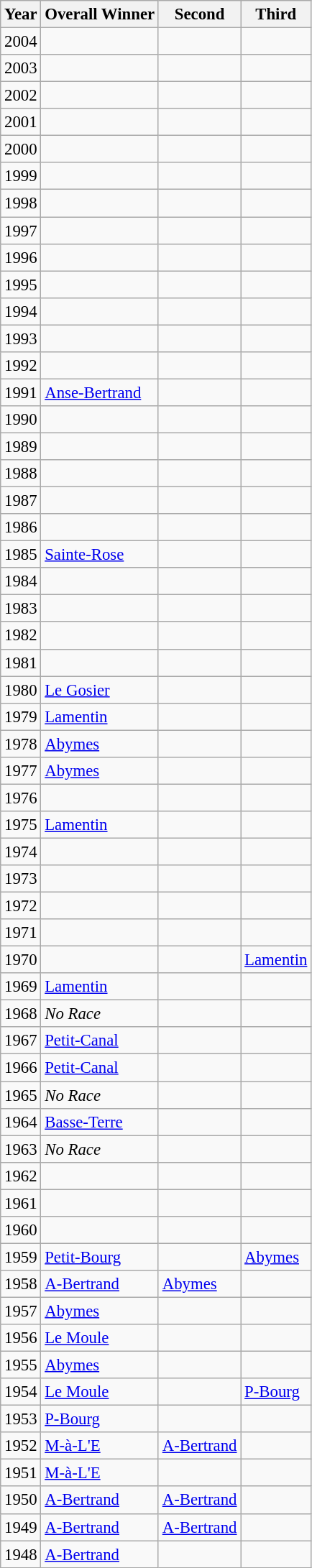<table class="wikitable sortable" style="font-size:95%">
<tr>
<th scope=col>Year</th>
<th scope=col> Overall Winner</th>
<th scope=col>Second</th>
<th scope=col>Third</th>
</tr>
<tr>
<td>2004</td>
<td></td>
<td></td>
<td></td>
</tr>
<tr>
<td>2003</td>
<td></td>
<td></td>
<td></td>
</tr>
<tr>
<td>2002</td>
<td></td>
<td></td>
<td></td>
</tr>
<tr>
<td>2001</td>
<td></td>
<td></td>
<td></td>
</tr>
<tr>
<td>2000</td>
<td></td>
<td></td>
<td></td>
</tr>
<tr>
<td>1999</td>
<td></td>
<td></td>
<td></td>
</tr>
<tr>
<td>1998</td>
<td></td>
<td></td>
<td></td>
</tr>
<tr>
<td>1997</td>
<td></td>
<td></td>
<td></td>
</tr>
<tr>
<td>1996</td>
<td></td>
<td></td>
<td></td>
</tr>
<tr>
<td>1995</td>
<td></td>
<td></td>
<td></td>
</tr>
<tr>
<td>1994</td>
<td></td>
<td></td>
<td></td>
</tr>
<tr>
<td>1993</td>
<td></td>
<td></td>
<td></td>
</tr>
<tr>
<td>1992</td>
<td></td>
<td></td>
<td></td>
</tr>
<tr>
<td>1991</td>
<td> <a href='#'>Anse-Bertrand</a></td>
<td></td>
<td></td>
</tr>
<tr>
<td>1990</td>
<td></td>
<td></td>
<td></td>
</tr>
<tr>
<td>1989</td>
<td></td>
<td></td>
<td></td>
</tr>
<tr>
<td>1988</td>
<td></td>
<td></td>
<td></td>
</tr>
<tr>
<td>1987</td>
<td></td>
<td></td>
<td></td>
</tr>
<tr>
<td>1986</td>
<td></td>
<td></td>
<td></td>
</tr>
<tr>
<td>1985</td>
<td> <a href='#'>Sainte-Rose</a></td>
<td></td>
<td></td>
</tr>
<tr>
<td>1984</td>
<td></td>
<td></td>
<td></td>
</tr>
<tr>
<td>1983</td>
<td></td>
<td></td>
<td></td>
</tr>
<tr>
<td>1982</td>
<td></td>
<td></td>
<td></td>
</tr>
<tr>
<td>1981</td>
<td></td>
<td></td>
<td></td>
</tr>
<tr>
<td>1980</td>
<td> <a href='#'>Le Gosier</a></td>
<td></td>
<td></td>
</tr>
<tr>
<td>1979</td>
<td> <a href='#'>Lamentin</a></td>
<td></td>
<td></td>
</tr>
<tr>
<td>1978</td>
<td> <a href='#'>Abymes</a></td>
<td></td>
<td></td>
</tr>
<tr>
<td>1977</td>
<td> <a href='#'>Abymes</a></td>
<td></td>
<td></td>
</tr>
<tr>
<td>1976</td>
<td></td>
<td></td>
<td></td>
</tr>
<tr>
<td>1975</td>
<td> <a href='#'>Lamentin</a></td>
<td></td>
<td></td>
</tr>
<tr>
<td>1974</td>
<td></td>
<td></td>
<td></td>
</tr>
<tr>
<td>1973</td>
<td></td>
<td></td>
<td></td>
</tr>
<tr>
<td>1972</td>
<td></td>
<td></td>
<td></td>
</tr>
<tr>
<td>1971</td>
<td></td>
<td></td>
<td></td>
</tr>
<tr>
<td>1970</td>
<td></td>
<td></td>
<td> <a href='#'>Lamentin</a></td>
</tr>
<tr>
<td>1969</td>
<td> <a href='#'>Lamentin</a></td>
<td></td>
<td></td>
</tr>
<tr>
<td>1968</td>
<td><em>No Race</em></td>
<td></td>
<td></td>
</tr>
<tr>
<td>1967</td>
<td> <a href='#'>Petit-Canal</a></td>
<td></td>
<td></td>
</tr>
<tr>
<td>1966</td>
<td> <a href='#'>Petit-Canal</a></td>
<td></td>
<td></td>
</tr>
<tr>
<td>1965</td>
<td><em>No Race</em></td>
<td></td>
<td></td>
</tr>
<tr>
<td>1964</td>
<td> <a href='#'>Basse-Terre</a></td>
<td></td>
<td></td>
</tr>
<tr>
<td>1963</td>
<td><em>No Race</em></td>
<td></td>
<td></td>
</tr>
<tr>
<td>1962</td>
<td></td>
<td></td>
<td></td>
</tr>
<tr>
<td>1961</td>
<td></td>
<td></td>
<td></td>
</tr>
<tr>
<td>1960</td>
<td></td>
<td></td>
<td></td>
</tr>
<tr>
<td>1959</td>
<td> <a href='#'>Petit-Bourg</a></td>
<td></td>
<td> <a href='#'>Abymes</a></td>
</tr>
<tr>
<td>1958</td>
<td> <a href='#'>A-Bertrand</a></td>
<td> <a href='#'>Abymes</a></td>
<td></td>
</tr>
<tr>
<td>1957</td>
<td> <a href='#'>Abymes</a></td>
<td></td>
<td></td>
</tr>
<tr>
<td>1956</td>
<td> <a href='#'>Le Moule</a></td>
<td></td>
<td></td>
</tr>
<tr>
<td>1955</td>
<td> <a href='#'>Abymes</a></td>
<td></td>
<td></td>
</tr>
<tr>
<td>1954</td>
<td> <a href='#'>Le Moule</a></td>
<td></td>
<td> <a href='#'>P-Bourg</a></td>
</tr>
<tr>
<td>1953</td>
<td> <a href='#'>P-Bourg</a></td>
<td></td>
<td></td>
</tr>
<tr>
<td>1952</td>
<td> <a href='#'>M-à-L'E</a></td>
<td> <a href='#'>A-Bertrand</a></td>
<td></td>
</tr>
<tr>
<td>1951</td>
<td> <a href='#'>M-à-L'E</a></td>
<td></td>
<td></td>
</tr>
<tr>
<td>1950</td>
<td> <a href='#'>A-Bertrand</a></td>
<td> <a href='#'>A-Bertrand</a></td>
<td></td>
</tr>
<tr>
<td>1949</td>
<td> <a href='#'>A-Bertrand</a></td>
<td> <a href='#'>A-Bertrand</a></td>
<td></td>
</tr>
<tr>
<td>1948</td>
<td> <a href='#'>A-Bertrand</a></td>
<td></td>
<td></td>
</tr>
</table>
